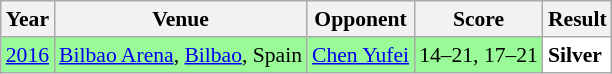<table class="sortable wikitable" style="font-size: 90%;">
<tr>
<th>Year</th>
<th>Venue</th>
<th>Opponent</th>
<th>Score</th>
<th>Result</th>
</tr>
<tr style="background:#98FB98">
<td align="center"><a href='#'>2016</a></td>
<td align="left"><a href='#'>Bilbao Arena</a>, <a href='#'>Bilbao</a>, Spain</td>
<td align="left"> <a href='#'>Chen Yufei</a></td>
<td align="left">14–21, 17–21</td>
<td style="text-align:left; background:white"> <strong>Silver</strong></td>
</tr>
</table>
